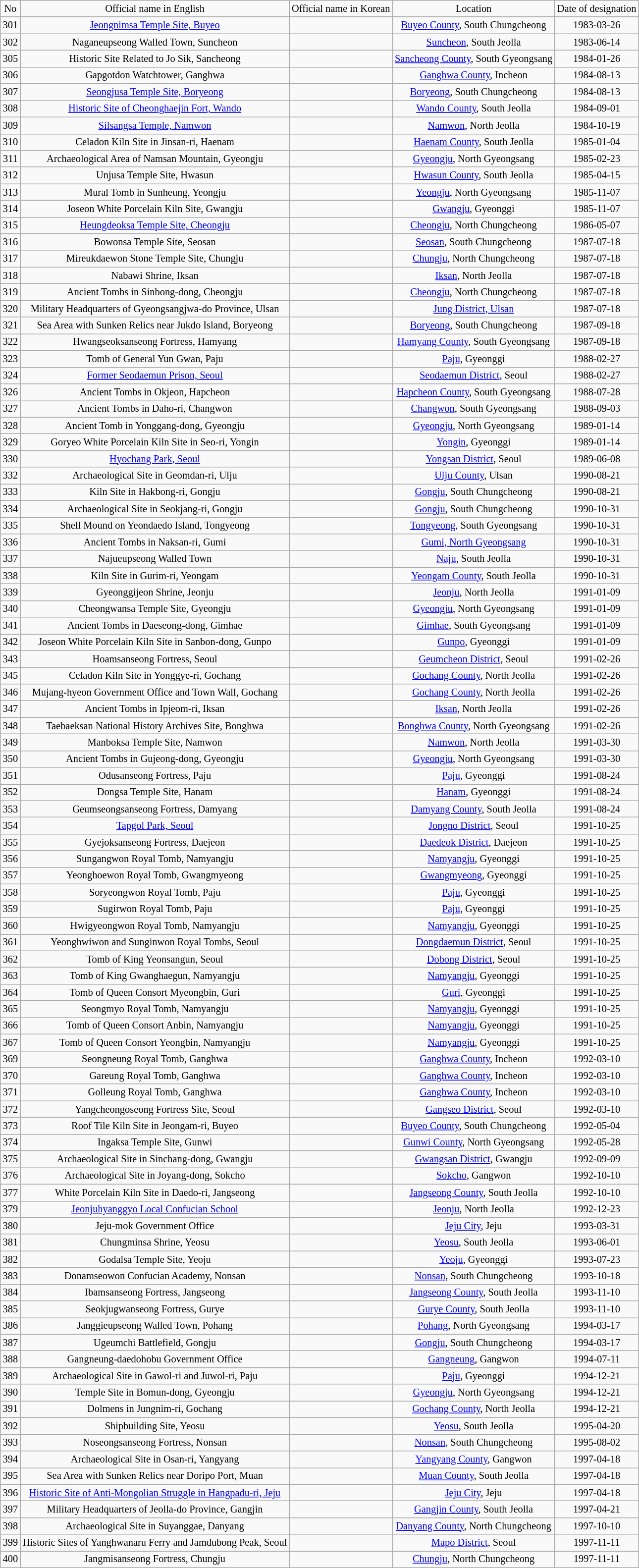<table class="wikitable sortable mw-collapsible mw-collapsed" style="font-size:85%; text-align:center; max-width:120em">
<tr>
<td>No</td>
<td>Official name in English</td>
<td>Official name in Korean</td>
<td>Location</td>
<td>Date of designation</td>
</tr>
<tr>
<td>301</td>
<td><a href='#'>Jeongnimsa Temple Site, Buyeo</a></td>
<td></td>
<td><a href='#'>Buyeo County</a>, South Chungcheong</td>
<td>1983-03-26</td>
</tr>
<tr>
<td>302</td>
<td>Naganeupseong Walled Town, Suncheon</td>
<td></td>
<td><a href='#'>Suncheon</a>, South Jeolla</td>
<td>1983-06-14</td>
</tr>
<tr>
<td>305</td>
<td>Historic Site Related to Jo Sik, Sancheong</td>
<td></td>
<td><a href='#'>Sancheong County</a>, South Gyeongsang</td>
<td>1984-01-26</td>
</tr>
<tr>
<td>306</td>
<td>Gapgotdon Watchtower, Ganghwa</td>
<td></td>
<td><a href='#'>Ganghwa County</a>, Incheon</td>
<td>1984-08-13</td>
</tr>
<tr>
<td>307</td>
<td><a href='#'>Seongjusa Temple Site, Boryeong</a></td>
<td></td>
<td><a href='#'>Boryeong</a>, South Chungcheong</td>
<td>1984-08-13</td>
</tr>
<tr>
<td>308</td>
<td><a href='#'>Historic Site of Cheonghaejin Fort, Wando</a></td>
<td></td>
<td><a href='#'>Wando County</a>, South Jeolla</td>
<td>1984-09-01</td>
</tr>
<tr>
<td>309</td>
<td><a href='#'>Silsangsa Temple, Namwon</a></td>
<td></td>
<td><a href='#'>Namwon</a>, North Jeolla</td>
<td>1984-10-19</td>
</tr>
<tr>
<td>310</td>
<td>Celadon Kiln Site in Jinsan-ri, Haenam</td>
<td></td>
<td><a href='#'>Haenam County</a>, South Jeolla</td>
<td>1985-01-04</td>
</tr>
<tr>
<td>311</td>
<td>Archaeological Area of Namsan Mountain, Gyeongju</td>
<td></td>
<td><a href='#'>Gyeongju</a>, North Gyeongsang</td>
<td>1985-02-23</td>
</tr>
<tr>
<td>312</td>
<td>Unjusa Temple Site, Hwasun</td>
<td></td>
<td><a href='#'>Hwasun County</a>, South Jeolla</td>
<td>1985-04-15</td>
</tr>
<tr>
<td>313</td>
<td>Mural Tomb in Sunheung, Yeongju</td>
<td></td>
<td><a href='#'>Yeongju</a>, North Gyeongsang</td>
<td>1985-11-07</td>
</tr>
<tr>
<td>314</td>
<td>Joseon White Porcelain Kiln Site, Gwangju</td>
<td></td>
<td><a href='#'>Gwangju</a>, Gyeonggi</td>
<td>1985-11-07</td>
</tr>
<tr>
<td>315</td>
<td><a href='#'>Heungdeoksa Temple Site, Cheongju</a></td>
<td></td>
<td><a href='#'>Cheongju</a>, North Chungcheong</td>
<td>1986-05-07</td>
</tr>
<tr>
<td>316</td>
<td>Bowonsa Temple Site, Seosan</td>
<td></td>
<td><a href='#'>Seosan</a>, South Chungcheong</td>
<td>1987-07-18</td>
</tr>
<tr>
<td>317</td>
<td>Mireukdaewon Stone Temple Site, Chungju</td>
<td></td>
<td><a href='#'>Chungju</a>, North Chungcheong</td>
<td>1987-07-18</td>
</tr>
<tr>
<td>318</td>
<td>Nabawi Shrine, Iksan</td>
<td></td>
<td><a href='#'>Iksan</a>, North Jeolla</td>
<td>1987-07-18</td>
</tr>
<tr>
<td>319</td>
<td>Ancient Tombs in Sinbong-dong, Cheongju</td>
<td></td>
<td><a href='#'>Cheongju</a>, North Chungcheong</td>
<td>1987-07-18</td>
</tr>
<tr>
<td>320</td>
<td>Military Headquarters of Gyeongsangjwa-do Province, Ulsan</td>
<td></td>
<td><a href='#'>Jung District, Ulsan</a></td>
<td>1987-07-18</td>
</tr>
<tr>
<td>321</td>
<td>Sea Area with Sunken Relics near Jukdo Island, Boryeong</td>
<td></td>
<td><a href='#'>Boryeong</a>, South Chungcheong</td>
<td>1987-09-18</td>
</tr>
<tr>
<td>322</td>
<td>Hwangseoksanseong Fortress, Hamyang</td>
<td></td>
<td><a href='#'>Hamyang County</a>, South Gyeongsang</td>
<td>1987-09-18</td>
</tr>
<tr>
<td>323</td>
<td>Tomb of General Yun Gwan, Paju</td>
<td></td>
<td><a href='#'>Paju</a>, Gyeonggi</td>
<td>1988-02-27</td>
</tr>
<tr>
<td>324</td>
<td><a href='#'>Former Seodaemun Prison, Seoul</a></td>
<td></td>
<td><a href='#'>Seodaemun District</a>, Seoul</td>
<td>1988-02-27</td>
</tr>
<tr>
<td>326</td>
<td>Ancient Tombs in Okjeon, Hapcheon</td>
<td></td>
<td><a href='#'>Hapcheon County</a>, South Gyeongsang</td>
<td>1988-07-28</td>
</tr>
<tr>
<td>327</td>
<td>Ancient Tombs in Daho-ri, Changwon</td>
<td></td>
<td><a href='#'>Changwon</a>, South Gyeongsang</td>
<td>1988-09-03</td>
</tr>
<tr>
<td>328</td>
<td>Ancient Tomb in Yonggang-dong, Gyeongju</td>
<td></td>
<td><a href='#'>Gyeongju</a>, North Gyeongsang</td>
<td>1989-01-14</td>
</tr>
<tr>
<td>329</td>
<td>Goryeo White Porcelain Kiln Site in Seo-ri, Yongin</td>
<td></td>
<td><a href='#'>Yongin</a>, Gyeonggi</td>
<td>1989-01-14</td>
</tr>
<tr>
<td>330</td>
<td><a href='#'>Hyochang Park, Seoul</a></td>
<td></td>
<td><a href='#'>Yongsan District</a>, Seoul</td>
<td>1989-06-08</td>
</tr>
<tr>
<td>332</td>
<td>Archaeological Site in Geomdan-ri, Ulju</td>
<td></td>
<td><a href='#'>Ulju County</a>, Ulsan</td>
<td>1990-08-21</td>
</tr>
<tr>
<td>333</td>
<td>Kiln Site in Hakbong-ri, Gongju</td>
<td></td>
<td><a href='#'>Gongju</a>, South Chungcheong</td>
<td>1990-08-21</td>
</tr>
<tr>
<td>334</td>
<td>Archaeological Site in Seokjang-ri, Gongju</td>
<td></td>
<td><a href='#'>Gongju</a>, South Chungcheong</td>
<td>1990-10-31</td>
</tr>
<tr>
<td>335</td>
<td>Shell Mound on Yeondaedo Island, Tongyeong</td>
<td></td>
<td><a href='#'>Tongyeong</a>, South Gyeongsang</td>
<td>1990-10-31</td>
</tr>
<tr>
<td>336</td>
<td>Ancient Tombs in Naksan-ri, Gumi</td>
<td></td>
<td><a href='#'>Gumi, North Gyeongsang</a></td>
<td>1990-10-31</td>
</tr>
<tr>
<td>337</td>
<td>Najueupseong Walled Town</td>
<td></td>
<td><a href='#'>Naju</a>, South Jeolla</td>
<td>1990-10-31</td>
</tr>
<tr>
<td>338</td>
<td>Kiln Site in Gurim-ri, Yeongam</td>
<td></td>
<td><a href='#'>Yeongam County</a>, South Jeolla</td>
<td>1990-10-31</td>
</tr>
<tr>
<td>339</td>
<td>Gyeonggijeon Shrine, Jeonju</td>
<td></td>
<td><a href='#'>Jeonju</a>, North Jeolla</td>
<td>1991-01-09</td>
</tr>
<tr>
<td>340</td>
<td>Cheongwansa Temple Site, Gyeongju</td>
<td></td>
<td><a href='#'>Gyeongju</a>, North Gyeongsang</td>
<td>1991-01-09</td>
</tr>
<tr>
<td>341</td>
<td>Ancient Tombs in Daeseong-dong, Gimhae</td>
<td></td>
<td><a href='#'>Gimhae</a>, South Gyeongsang</td>
<td>1991-01-09</td>
</tr>
<tr>
<td>342</td>
<td>Joseon White Porcelain Kiln Site in Sanbon-dong, Gunpo</td>
<td></td>
<td><a href='#'>Gunpo</a>, Gyeonggi</td>
<td>1991-01-09</td>
</tr>
<tr>
<td>343</td>
<td>Hoamsanseong Fortress, Seoul</td>
<td></td>
<td><a href='#'>Geumcheon District</a>, Seoul</td>
<td>1991-02-26</td>
</tr>
<tr>
<td>345</td>
<td>Celadon Kiln Site in Yonggye-ri, Gochang</td>
<td></td>
<td><a href='#'>Gochang County</a>, North Jeolla</td>
<td>1991-02-26</td>
</tr>
<tr>
<td>346</td>
<td>Mujang-hyeon Government Office and Town Wall, Gochang</td>
<td></td>
<td><a href='#'>Gochang County</a>, North Jeolla</td>
<td>1991-02-26</td>
</tr>
<tr>
<td>347</td>
<td>Ancient Tombs in Ipjeom-ri, Iksan</td>
<td></td>
<td><a href='#'>Iksan</a>, North Jeolla</td>
<td>1991-02-26</td>
</tr>
<tr>
<td>348</td>
<td>Taebaeksan National History Archives Site, Bonghwa</td>
<td></td>
<td><a href='#'>Bonghwa County</a>, North Gyeongsang</td>
<td>1991-02-26</td>
</tr>
<tr>
<td>349</td>
<td>Manboksa Temple Site, Namwon</td>
<td></td>
<td><a href='#'>Namwon</a>, North Jeolla</td>
<td>1991-03-30</td>
</tr>
<tr>
<td>350</td>
<td>Ancient Tombs in Gujeong-dong, Gyeongju</td>
<td></td>
<td><a href='#'>Gyeongju</a>, North Gyeongsang</td>
<td>1991-03-30</td>
</tr>
<tr>
<td>351</td>
<td>Odusanseong Fortress, Paju</td>
<td></td>
<td><a href='#'>Paju</a>, Gyeonggi</td>
<td>1991-08-24</td>
</tr>
<tr>
<td>352</td>
<td>Dongsa Temple Site, Hanam</td>
<td></td>
<td><a href='#'>Hanam</a>, Gyeonggi</td>
<td>1991-08-24</td>
</tr>
<tr>
<td>353</td>
<td>Geumseongsanseong Fortress, Damyang</td>
<td></td>
<td><a href='#'>Damyang County</a>, South Jeolla</td>
<td>1991-08-24</td>
</tr>
<tr>
<td>354</td>
<td><a href='#'>Tapgol Park, Seoul</a></td>
<td></td>
<td><a href='#'>Jongno District</a>, Seoul</td>
<td>1991-10-25</td>
</tr>
<tr>
<td>355</td>
<td>Gyejoksanseong Fortress, Daejeon</td>
<td></td>
<td><a href='#'>Daedeok District</a>, Daejeon</td>
<td>1991-10-25</td>
</tr>
<tr>
<td>356</td>
<td>Sungangwon Royal Tomb, Namyangju</td>
<td></td>
<td><a href='#'>Namyangju</a>, Gyeonggi</td>
<td>1991-10-25</td>
</tr>
<tr>
<td>357</td>
<td>Yeonghoewon Royal Tomb, Gwangmyeong</td>
<td></td>
<td><a href='#'>Gwangmyeong</a>, Gyeonggi</td>
<td>1991-10-25</td>
</tr>
<tr>
<td>358</td>
<td>Soryeongwon Royal Tomb, Paju</td>
<td></td>
<td><a href='#'>Paju</a>, Gyeonggi</td>
<td>1991-10-25</td>
</tr>
<tr>
<td>359</td>
<td>Sugirwon Royal Tomb, Paju</td>
<td></td>
<td><a href='#'>Paju</a>, Gyeonggi</td>
<td>1991-10-25</td>
</tr>
<tr>
<td>360</td>
<td>Hwigyeongwon Royal Tomb, Namyangju</td>
<td></td>
<td><a href='#'>Namyangju</a>, Gyeonggi</td>
<td>1991-10-25</td>
</tr>
<tr>
<td>361</td>
<td>Yeonghwiwon and Sunginwon Royal Tombs, Seoul</td>
<td></td>
<td><a href='#'>Dongdaemun District</a>, Seoul</td>
<td>1991-10-25</td>
</tr>
<tr>
<td>362</td>
<td>Tomb of King Yeonsangun, Seoul</td>
<td></td>
<td><a href='#'>Dobong District</a>, Seoul</td>
<td>1991-10-25</td>
</tr>
<tr>
<td>363</td>
<td>Tomb of King Gwanghaegun, Namyangju</td>
<td></td>
<td><a href='#'>Namyangju</a>, Gyeonggi</td>
<td>1991-10-25</td>
</tr>
<tr>
<td>364</td>
<td>Tomb of Queen Consort Myeongbin, Guri</td>
<td></td>
<td><a href='#'>Guri</a>, Gyeonggi</td>
<td>1991-10-25</td>
</tr>
<tr>
<td>365</td>
<td>Seongmyo Royal Tomb, Namyangju</td>
<td></td>
<td><a href='#'>Namyangju</a>, Gyeonggi</td>
<td>1991-10-25</td>
</tr>
<tr>
<td>366</td>
<td>Tomb of Queen Consort Anbin, Namyangju</td>
<td></td>
<td><a href='#'>Namyangju</a>, Gyeonggi</td>
<td>1991-10-25</td>
</tr>
<tr>
<td>367</td>
<td>Tomb of Queen Consort Yeongbin, Namyangju</td>
<td></td>
<td><a href='#'>Namyangju</a>, Gyeonggi</td>
<td>1991-10-25</td>
</tr>
<tr>
<td>369</td>
<td>Seongneung Royal Tomb, Ganghwa</td>
<td></td>
<td><a href='#'>Ganghwa County</a>, Incheon</td>
<td>1992-03-10</td>
</tr>
<tr>
<td>370</td>
<td>Gareung Royal Tomb, Ganghwa</td>
<td></td>
<td><a href='#'>Ganghwa County</a>, Incheon</td>
<td>1992-03-10</td>
</tr>
<tr>
<td>371</td>
<td>Golleung Royal Tomb, Ganghwa</td>
<td></td>
<td><a href='#'>Ganghwa County</a>, Incheon</td>
<td>1992-03-10</td>
</tr>
<tr>
<td>372</td>
<td>Yangcheongoseong Fortress Site, Seoul</td>
<td></td>
<td><a href='#'>Gangseo District</a>, Seoul</td>
<td>1992-03-10</td>
</tr>
<tr>
<td>373</td>
<td>Roof Tile Kiln Site in Jeongam-ri, Buyeo</td>
<td></td>
<td><a href='#'>Buyeo County</a>, South Chungcheong</td>
<td>1992-05-04</td>
</tr>
<tr>
<td>374</td>
<td>Ingaksa Temple Site, Gunwi</td>
<td></td>
<td><a href='#'>Gunwi County</a>, North Gyeongsang</td>
<td>1992-05-28</td>
</tr>
<tr>
<td>375</td>
<td>Archaeological Site in Sinchang-dong, Gwangju</td>
<td></td>
<td><a href='#'>Gwangsan District</a>, Gwangju</td>
<td>1992-09-09</td>
</tr>
<tr>
<td>376</td>
<td>Archaeological Site in Joyang-dong, Sokcho</td>
<td></td>
<td><a href='#'>Sokcho</a>, Gangwon</td>
<td>1992-10-10</td>
</tr>
<tr>
<td>377</td>
<td>White Porcelain Kiln Site in Daedo-ri, Jangseong</td>
<td></td>
<td><a href='#'>Jangseong County</a>, South Jeolla</td>
<td>1992-10-10</td>
</tr>
<tr>
<td>379</td>
<td><a href='#'>Jeonjuhyanggyo Local Confucian School</a></td>
<td></td>
<td><a href='#'>Jeonju</a>, North Jeolla</td>
<td>1992-12-23</td>
</tr>
<tr>
<td>380</td>
<td>Jeju-mok Government Office</td>
<td></td>
<td><a href='#'>Jeju City</a>, Jeju</td>
<td>1993-03-31</td>
</tr>
<tr>
<td>381</td>
<td>Chungminsa Shrine, Yeosu</td>
<td></td>
<td><a href='#'>Yeosu</a>, South Jeolla</td>
<td>1993-06-01</td>
</tr>
<tr>
<td>382</td>
<td>Godalsa Temple Site, Yeoju</td>
<td></td>
<td><a href='#'>Yeoju</a>, Gyeonggi</td>
<td>1993-07-23</td>
</tr>
<tr>
<td>383</td>
<td>Donamseowon Confucian Academy, Nonsan</td>
<td></td>
<td><a href='#'>Nonsan</a>, South Chungcheong</td>
<td>1993-10-18</td>
</tr>
<tr>
<td>384</td>
<td>Ibamsanseong Fortress, Jangseong</td>
<td></td>
<td><a href='#'>Jangseong County</a>, South Jeolla</td>
<td>1993-11-10</td>
</tr>
<tr>
<td>385</td>
<td>Seokjugwanseong Fortress, Gurye</td>
<td></td>
<td><a href='#'>Gurye County</a>, South Jeolla</td>
<td>1993-11-10</td>
</tr>
<tr>
<td>386</td>
<td>Janggieupseong Walled Town, Pohang</td>
<td></td>
<td><a href='#'>Pohang</a>, North Gyeongsang</td>
<td>1994-03-17</td>
</tr>
<tr>
<td>387</td>
<td>Ugeumchi Battlefield, Gongju</td>
<td></td>
<td><a href='#'>Gongju</a>, South Chungcheong</td>
<td>1994-03-17</td>
</tr>
<tr>
<td>388</td>
<td>Gangneung-daedohobu Government Office</td>
<td></td>
<td><a href='#'>Gangneung</a>, Gangwon</td>
<td>1994-07-11</td>
</tr>
<tr>
<td>389</td>
<td>Archaeological Site in Gawol-ri and Juwol-ri, Paju</td>
<td></td>
<td><a href='#'>Paju</a>, Gyeonggi</td>
<td>1994-12-21</td>
</tr>
<tr>
<td>390</td>
<td>Temple Site in Bomun-dong, Gyeongju</td>
<td></td>
<td><a href='#'>Gyeongju</a>, North Gyeongsang</td>
<td>1994-12-21</td>
</tr>
<tr>
<td>391</td>
<td>Dolmens in Jungnim-ri, Gochang</td>
<td></td>
<td><a href='#'>Gochang County</a>, North Jeolla</td>
<td>1994-12-21</td>
</tr>
<tr>
<td>392</td>
<td>Shipbuilding Site, Yeosu</td>
<td></td>
<td><a href='#'>Yeosu</a>, South Jeolla</td>
<td>1995-04-20</td>
</tr>
<tr>
<td>393</td>
<td>Noseongsanseong Fortress, Nonsan</td>
<td></td>
<td><a href='#'>Nonsan</a>, South Chungcheong</td>
<td>1995-08-02</td>
</tr>
<tr>
<td>394</td>
<td>Archaeological Site in Osan-ri, Yangyang</td>
<td></td>
<td><a href='#'>Yangyang County</a>, Gangwon</td>
<td>1997-04-18</td>
</tr>
<tr>
<td>395</td>
<td>Sea Area with Sunken Relics near Doripo Port, Muan</td>
<td></td>
<td><a href='#'>Muan County</a>, South Jeolla</td>
<td>1997-04-18</td>
</tr>
<tr>
<td>396</td>
<td><a href='#'>Historic Site of Anti-Mongolian Struggle in Hangpadu-ri, Jeju</a></td>
<td></td>
<td><a href='#'>Jeju City</a>, Jeju</td>
<td>1997-04-18</td>
</tr>
<tr>
<td>397</td>
<td>Military Headquarters of Jeolla-do Province, Gangjin</td>
<td></td>
<td><a href='#'>Gangjin County</a>, South Jeolla</td>
<td>1997-04-21</td>
</tr>
<tr>
<td>398</td>
<td>Archaeological Site in Suyanggae, Danyang</td>
<td></td>
<td><a href='#'>Danyang County</a>, North Chungcheong</td>
<td>1997-10-10</td>
</tr>
<tr>
<td>399</td>
<td>Historic Sites of Yanghwanaru Ferry and Jamdubong Peak, Seoul</td>
<td></td>
<td><a href='#'>Mapo District</a>, Seoul</td>
<td>1997-11-11</td>
</tr>
<tr>
<td>400</td>
<td>Jangmisanseong Fortress, Chungju</td>
<td></td>
<td><a href='#'>Chungju</a>, North Chungcheong</td>
<td>1997-11-11</td>
</tr>
</table>
